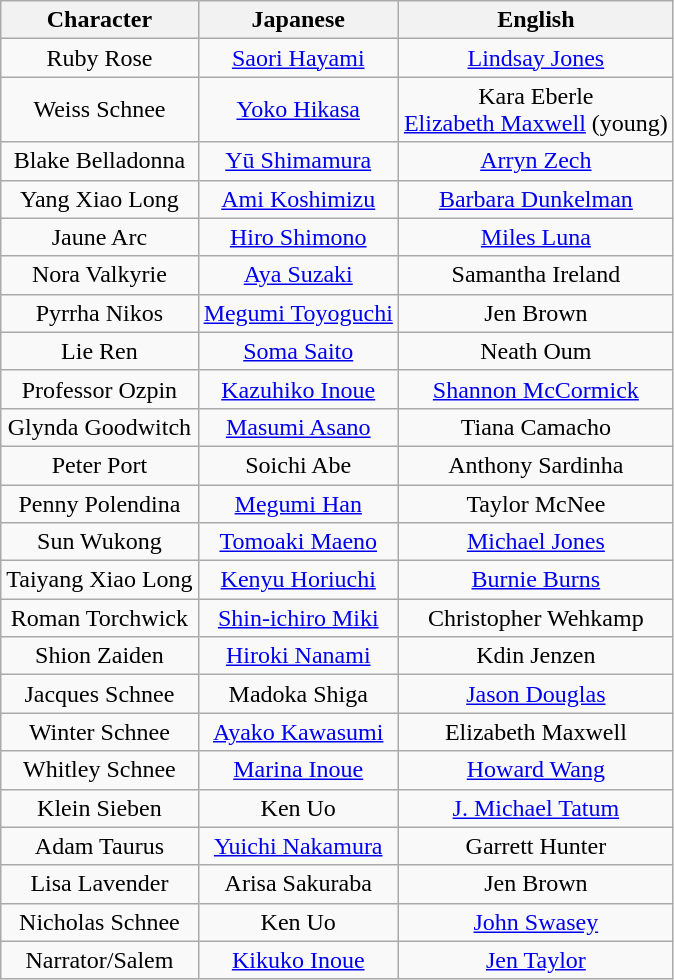<table class="wikitable" style="text-align:center;">
<tr>
<th>Character</th>
<th>Japanese</th>
<th>English</th>
</tr>
<tr>
<td>Ruby Rose</td>
<td><a href='#'>Saori Hayami</a></td>
<td><a href='#'>Lindsay Jones</a></td>
</tr>
<tr>
<td>Weiss Schnee</td>
<td><a href='#'>Yoko Hikasa</a></td>
<td>Kara Eberle<br><a href='#'>Elizabeth Maxwell</a> (young)</td>
</tr>
<tr>
<td>Blake Belladonna</td>
<td><a href='#'>Yū Shimamura</a></td>
<td><a href='#'>Arryn Zech</a></td>
</tr>
<tr>
<td>Yang Xiao Long</td>
<td><a href='#'>Ami Koshimizu</a></td>
<td><a href='#'>Barbara Dunkelman</a></td>
</tr>
<tr>
<td>Jaune Arc</td>
<td><a href='#'>Hiro Shimono</a></td>
<td><a href='#'>Miles Luna</a></td>
</tr>
<tr>
<td>Nora Valkyrie</td>
<td><a href='#'>Aya Suzaki</a></td>
<td>Samantha Ireland</td>
</tr>
<tr>
<td>Pyrrha Nikos</td>
<td><a href='#'>Megumi Toyoguchi</a></td>
<td>Jen Brown</td>
</tr>
<tr>
<td>Lie Ren</td>
<td><a href='#'>Soma Saito</a></td>
<td>Neath Oum</td>
</tr>
<tr>
<td>Professor Ozpin</td>
<td><a href='#'>Kazuhiko Inoue</a></td>
<td><a href='#'>Shannon McCormick</a></td>
</tr>
<tr>
<td>Glynda Goodwitch</td>
<td><a href='#'>Masumi Asano</a></td>
<td>Tiana Camacho</td>
</tr>
<tr>
<td>Peter Port</td>
<td>Soichi Abe</td>
<td>Anthony Sardinha</td>
</tr>
<tr>
<td>Penny Polendina</td>
<td><a href='#'>Megumi Han</a></td>
<td>Taylor McNee</td>
</tr>
<tr>
<td>Sun Wukong</td>
<td><a href='#'>Tomoaki Maeno</a></td>
<td><a href='#'>Michael Jones</a></td>
</tr>
<tr>
<td>Taiyang Xiao Long</td>
<td><a href='#'>Kenyu Horiuchi</a></td>
<td><a href='#'>Burnie Burns</a></td>
</tr>
<tr>
<td>Roman Torchwick</td>
<td><a href='#'>Shin-ichiro Miki</a></td>
<td>Christopher Wehkamp</td>
</tr>
<tr>
<td>Shion Zaiden</td>
<td><a href='#'>Hiroki Nanami</a></td>
<td>Kdin Jenzen</td>
</tr>
<tr>
<td>Jacques Schnee</td>
<td>Madoka Shiga</td>
<td><a href='#'>Jason Douglas</a></td>
</tr>
<tr>
<td>Winter Schnee</td>
<td><a href='#'>Ayako Kawasumi</a></td>
<td>Elizabeth Maxwell</td>
</tr>
<tr>
<td>Whitley Schnee</td>
<td><a href='#'>Marina Inoue</a></td>
<td><a href='#'>Howard Wang</a></td>
</tr>
<tr>
<td>Klein Sieben</td>
<td>Ken Uo</td>
<td><a href='#'>J. Michael Tatum</a></td>
</tr>
<tr>
<td>Adam Taurus</td>
<td><a href='#'>Yuichi Nakamura</a></td>
<td>Garrett Hunter</td>
</tr>
<tr>
<td>Lisa Lavender</td>
<td>Arisa Sakuraba</td>
<td>Jen Brown</td>
</tr>
<tr>
<td>Nicholas Schnee</td>
<td>Ken Uo</td>
<td><a href='#'>John Swasey</a></td>
</tr>
<tr>
<td>Narrator/Salem</td>
<td><a href='#'>Kikuko Inoue</a></td>
<td><a href='#'>Jen Taylor</a></td>
</tr>
</table>
